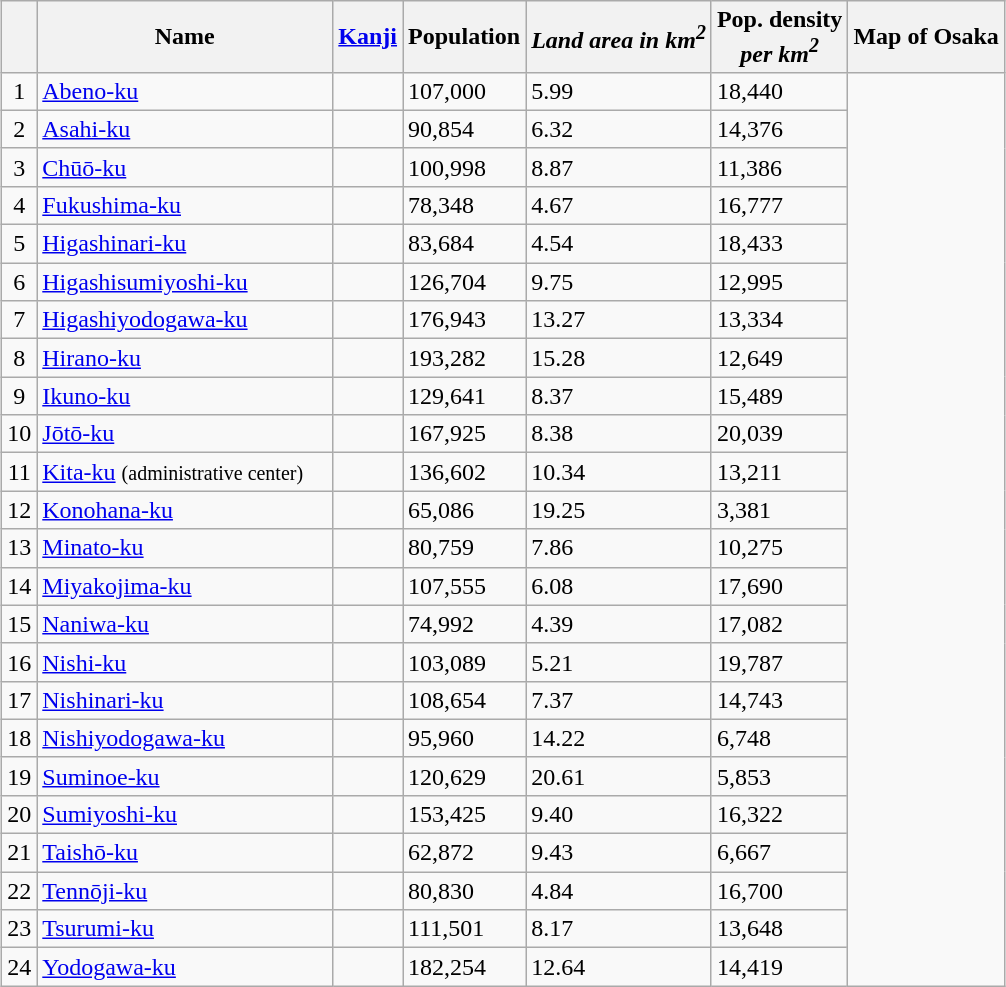<table class="wikitable" style="margin-left: auto; margin-right: auto;">
<tr>
<th></th>
<th style="width: 190px;">Name</th>
<th><a href='#'>Kanji</a></th>
<th>Population</th>
<th><em>Land area in km<sup>2</sup></em></th>
<th>Pop. density<br><em>per km<sup>2</sup></em></th>
<th>Map of Osaka</th>
</tr>
<tr>
<td style="text-align: center;" "width: 20px;">1</td>
<td><a href='#'>Abeno-ku</a></td>
<td></td>
<td>107,000</td>
<td>5.99</td>
<td>18,440</td>
<td rowspan="24"></td>
</tr>
<tr>
<td style="text-align: center;">2</td>
<td><a href='#'>Asahi-ku</a></td>
<td></td>
<td>90,854</td>
<td>6.32</td>
<td>14,376</td>
</tr>
<tr>
<td style="text-align: center;">3</td>
<td><a href='#'>Chūō-ku</a></td>
<td></td>
<td>100,998</td>
<td>8.87</td>
<td>11,386</td>
</tr>
<tr>
<td style="text-align: center;">4</td>
<td><a href='#'>Fukushima-ku</a></td>
<td></td>
<td>78,348</td>
<td>4.67</td>
<td>16,777</td>
</tr>
<tr>
<td style="text-align: center;">5</td>
<td><a href='#'>Higashinari-ku</a></td>
<td></td>
<td>83,684</td>
<td>4.54</td>
<td>18,433</td>
</tr>
<tr>
<td style="text-align: center;">6</td>
<td><a href='#'>Higashisumiyoshi-ku</a></td>
<td></td>
<td>126,704</td>
<td>9.75</td>
<td>12,995</td>
</tr>
<tr>
<td style="text-align: center;">7</td>
<td><a href='#'>Higashiyodogawa-ku</a></td>
<td></td>
<td>176,943</td>
<td>13.27</td>
<td>13,334</td>
</tr>
<tr>
<td style="text-align: center;">8</td>
<td><a href='#'>Hirano-ku</a></td>
<td></td>
<td>193,282</td>
<td>15.28</td>
<td>12,649</td>
</tr>
<tr>
<td style="text-align: center;">9</td>
<td><a href='#'>Ikuno-ku</a></td>
<td></td>
<td>129,641</td>
<td>8.37</td>
<td>15,489</td>
</tr>
<tr>
<td style="text-align: center;">10</td>
<td><a href='#'>Jōtō-ku</a></td>
<td></td>
<td>167,925</td>
<td>8.38</td>
<td>20,039</td>
</tr>
<tr>
<td style="text-align: center;">11</td>
<td><a href='#'>Kita-ku</a> <small>(administrative center)</small></td>
<td></td>
<td>136,602</td>
<td>10.34</td>
<td>13,211</td>
</tr>
<tr>
<td style="text-align: center;">12</td>
<td><a href='#'>Konohana-ku</a></td>
<td></td>
<td>65,086</td>
<td>19.25</td>
<td>3,381</td>
</tr>
<tr>
<td style="text-align: center;">13</td>
<td><a href='#'>Minato-ku</a></td>
<td></td>
<td>80,759</td>
<td>7.86</td>
<td>10,275</td>
</tr>
<tr>
<td style="text-align: center;">14</td>
<td><a href='#'>Miyakojima-ku</a></td>
<td></td>
<td>107,555</td>
<td>6.08</td>
<td>17,690</td>
</tr>
<tr>
<td style="text-align: center;">15</td>
<td><a href='#'>Naniwa-ku</a></td>
<td></td>
<td>74,992</td>
<td>4.39</td>
<td>17,082</td>
</tr>
<tr>
<td style="text-align: center;">16</td>
<td><a href='#'>Nishi-ku</a></td>
<td></td>
<td>103,089</td>
<td>5.21</td>
<td>19,787</td>
</tr>
<tr>
<td style="text-align: center;">17</td>
<td><a href='#'>Nishinari-ku</a></td>
<td></td>
<td>108,654</td>
<td>7.37</td>
<td>14,743</td>
</tr>
<tr>
<td style="text-align: center;">18</td>
<td><a href='#'>Nishiyodogawa-ku</a></td>
<td></td>
<td>95,960</td>
<td>14.22</td>
<td>6,748</td>
</tr>
<tr>
<td style="text-align: center;">19</td>
<td><a href='#'>Suminoe-ku</a></td>
<td></td>
<td>120,629</td>
<td>20.61</td>
<td>5,853</td>
</tr>
<tr>
<td style="text-align: center;">20</td>
<td><a href='#'>Sumiyoshi-ku</a></td>
<td></td>
<td>153,425</td>
<td>9.40</td>
<td>16,322</td>
</tr>
<tr>
<td style="text-align: center;">21</td>
<td><a href='#'>Taishō-ku</a></td>
<td></td>
<td>62,872</td>
<td>9.43</td>
<td>6,667</td>
</tr>
<tr>
<td style="text-align: center;">22</td>
<td><a href='#'>Tennōji-ku</a></td>
<td></td>
<td>80,830</td>
<td>4.84</td>
<td>16,700</td>
</tr>
<tr>
<td style="text-align: center;">23</td>
<td><a href='#'>Tsurumi-ku</a></td>
<td></td>
<td>111,501</td>
<td>8.17</td>
<td>13,648</td>
</tr>
<tr>
<td style="text-align: center;">24</td>
<td><a href='#'>Yodogawa-ku</a></td>
<td></td>
<td>182,254</td>
<td>12.64</td>
<td>14,419</td>
</tr>
</table>
